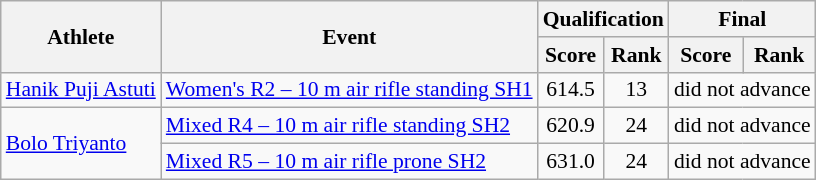<table class=wikitable style="font-size:90%">
<tr>
<th rowspan="2">Athlete</th>
<th rowspan="2">Event</th>
<th colspan="2">Qualification</th>
<th colspan="2">Final</th>
</tr>
<tr>
<th>Score</th>
<th>Rank</th>
<th>Score</th>
<th>Rank</th>
</tr>
<tr align=center>
<td align=left><a href='#'>Hanik Puji Astuti</a></td>
<td align=left><a href='#'>Women's R2 – 10 m air rifle standing SH1</a></td>
<td>614.5</td>
<td>13</td>
<td colspan=2>did not advance</td>
</tr>
<tr align=center>
<td rowspan=2 align=left><a href='#'>Bolo Triyanto</a></td>
<td align=left><a href='#'>Mixed R4 – 10 m air rifle standing SH2</a></td>
<td>620.9</td>
<td>24</td>
<td colspan=2>did not advance</td>
</tr>
<tr align=center>
<td align=left><a href='#'>Mixed R5 – 10 m air rifle prone SH2</a></td>
<td>631.0</td>
<td>24</td>
<td colspan=2>did not advance</td>
</tr>
</table>
